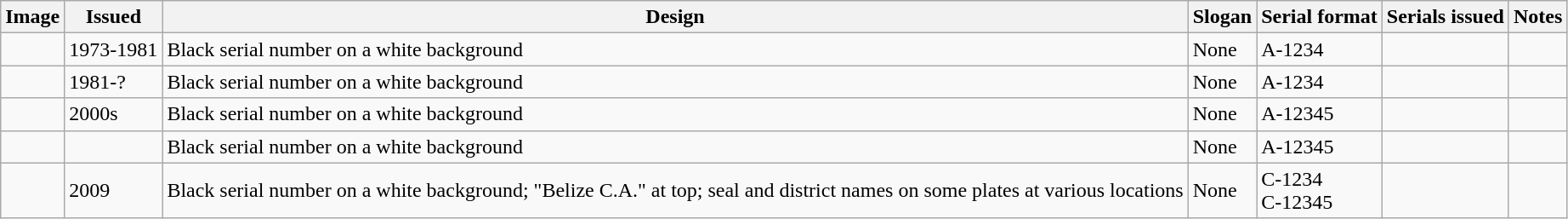<table class="wikitable">
<tr>
<th>Image</th>
<th>Issued</th>
<th>Design</th>
<th>Slogan</th>
<th>Serial format</th>
<th>Serials issued</th>
<th>Notes</th>
</tr>
<tr>
<td></td>
<td>1973-1981</td>
<td>Black serial number on a white background</td>
<td>None</td>
<td>A-1234</td>
<td></td>
<td></td>
</tr>
<tr>
<td></td>
<td>1981-?</td>
<td>Black serial number on a white background</td>
<td>None</td>
<td>A-1234</td>
<td></td>
</tr>
<tr>
<td></td>
<td>2000s</td>
<td>Black serial number on a white background</td>
<td>None</td>
<td>A-12345</td>
<td></td>
<td></td>
</tr>
<tr>
<td></td>
<td></td>
<td>Black serial number on a white background</td>
<td>None</td>
<td>A-12345</td>
<td></td>
<td></td>
</tr>
<tr>
<td></td>
<td>2009</td>
<td>Black serial number on a white background; "Belize C.A." at top; seal and district names on some plates at various locations</td>
<td>None</td>
<td>C-1234<br>C-12345</td>
<td></td>
<td></td>
</tr>
</table>
